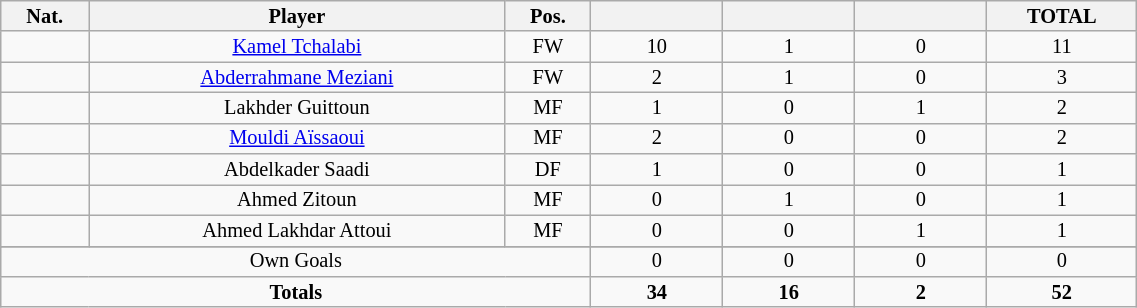<table class="wikitable sortable alternance"  style="font-size:85%; text-align:center; line-height:14px; width:60%;">
<tr>
<th width=10>Nat.</th>
<th width=140>Player</th>
<th width=10>Pos.</th>
<th width=40></th>
<th width=40></th>
<th width=40></th>
<th width=40>TOTAL</th>
</tr>
<tr>
<td></td>
<td><a href='#'>Kamel Tchalabi</a></td>
<td>FW</td>
<td>10</td>
<td>1</td>
<td>0</td>
<td>11</td>
</tr>
<tr>
<td></td>
<td><a href='#'>Abderrahmane Meziani</a></td>
<td>FW</td>
<td>2</td>
<td>1</td>
<td>0</td>
<td>3</td>
</tr>
<tr>
<td></td>
<td>Lakhder Guittoun</td>
<td>MF</td>
<td>1</td>
<td>0</td>
<td>1</td>
<td>2</td>
</tr>
<tr>
<td></td>
<td><a href='#'>Mouldi Aïssaoui</a></td>
<td>MF</td>
<td>2</td>
<td>0</td>
<td>0</td>
<td>2</td>
</tr>
<tr>
<td></td>
<td>Abdelkader Saadi</td>
<td>DF</td>
<td>1</td>
<td>0</td>
<td>0</td>
<td>1</td>
</tr>
<tr>
<td></td>
<td>Ahmed Zitoun</td>
<td>MF</td>
<td>0</td>
<td>1</td>
<td>0</td>
<td>1</td>
</tr>
<tr>
<td></td>
<td>Ahmed Lakhdar Attoui</td>
<td>MF</td>
<td>0</td>
<td>0</td>
<td>1</td>
<td>1</td>
</tr>
<tr>
</tr>
<tr class="sortbottom">
<td colspan="3">Own Goals</td>
<td>0</td>
<td>0</td>
<td>0</td>
<td>0</td>
</tr>
<tr class="sortbottom">
<td colspan="3"><strong>Totals</strong></td>
<td><strong>34</strong></td>
<td><strong>16</strong></td>
<td><strong>2</strong></td>
<td><strong>52</strong></td>
</tr>
</table>
